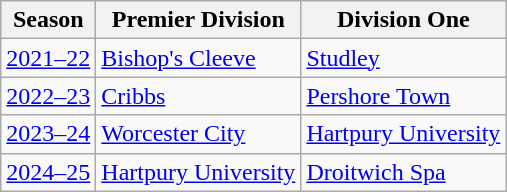<table class=wikitable>
<tr>
<th>Season</th>
<th>Premier Division</th>
<th>Division One</th>
</tr>
<tr>
<td align=center><a href='#'>2021–22</a></td>
<td><a href='#'>Bishop's Cleeve</a></td>
<td><a href='#'>Studley</a></td>
</tr>
<tr>
<td align=center><a href='#'>2022–23</a></td>
<td><a href='#'>Cribbs</a></td>
<td><a href='#'>Pershore Town</a></td>
</tr>
<tr>
<td align=center><a href='#'>2023–24</a></td>
<td><a href='#'>Worcester City</a></td>
<td><a href='#'>Hartpury University</a></td>
</tr>
<tr>
<td align=center><a href='#'>2024–25</a></td>
<td><a href='#'>Hartpury University</a></td>
<td><a href='#'>Droitwich Spa</a></td>
</tr>
</table>
